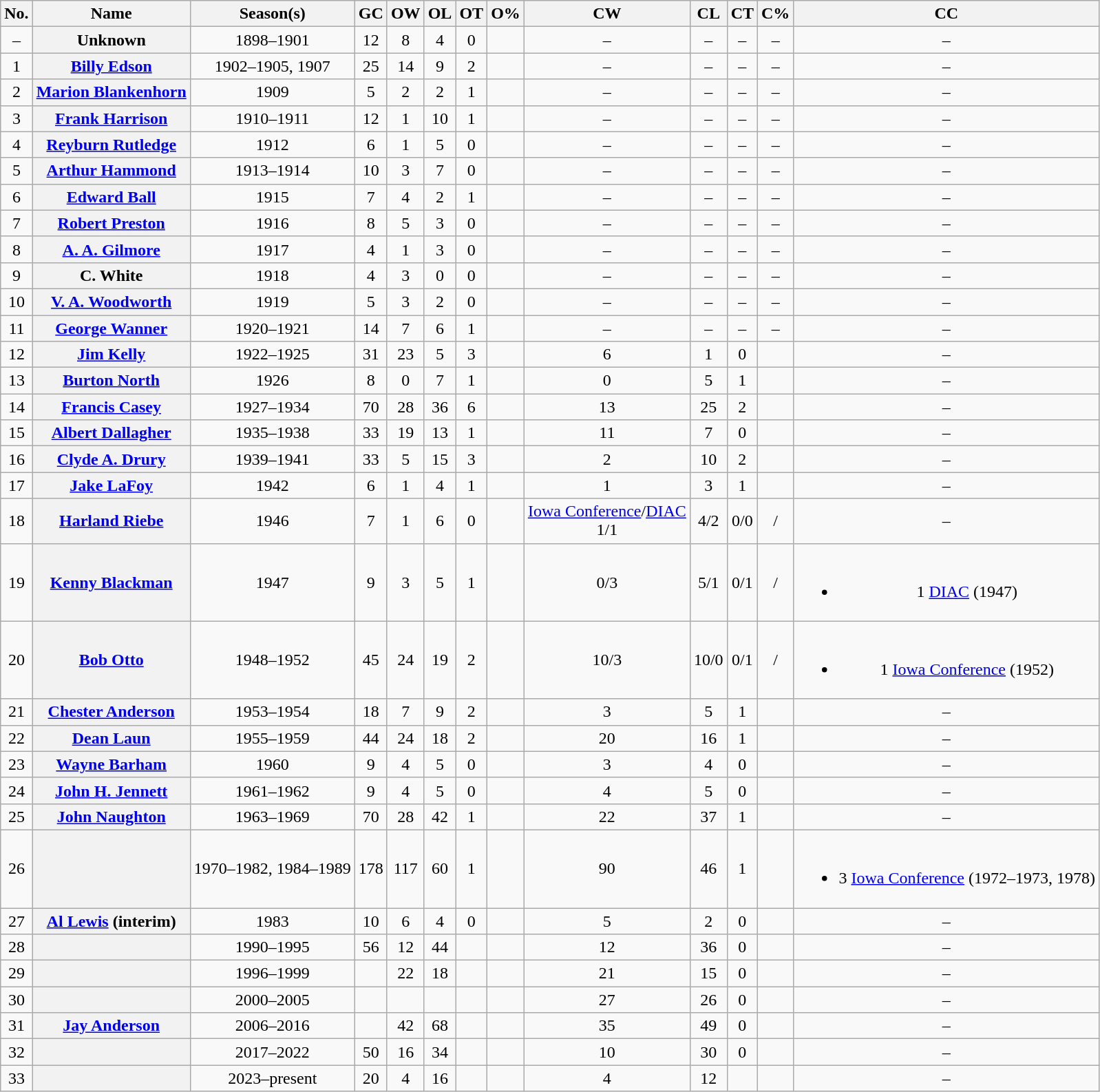<table class="wikitable sortable plainrowheaders" style="text-align:center">
<tr>
<th scope="col" class="unsortable">No.</th>
<th scope="col">Name</th>
<th scope="col">Season(s)</th>
<th scope="col">GC</th>
<th scope="col">OW</th>
<th scope="col">OL</th>
<th scope="col">OT</th>
<th scope="col">O%</th>
<th scope="col">CW</th>
<th scope="col">CL</th>
<th scope="col">CT</th>
<th scope="col">C%</th>
<th scope="col">CC</th>
</tr>
<tr>
<td>–</td>
<th scope="row">Unknown</th>
<td>1898–1901</td>
<td>12</td>
<td>8</td>
<td>4</td>
<td>0</td>
<td></td>
<td>–</td>
<td>–</td>
<td>–</td>
<td>–</td>
<td>–</td>
</tr>
<tr>
<td>1</td>
<th scope="row"><a href='#'>Billy Edson</a></th>
<td>1902–1905, 1907</td>
<td>25</td>
<td>14</td>
<td>9</td>
<td>2</td>
<td></td>
<td>–</td>
<td>–</td>
<td>–</td>
<td>–</td>
<td>–</td>
</tr>
<tr>
<td>2</td>
<th scope="row"><a href='#'>Marion Blankenhorn</a></th>
<td>1909</td>
<td>5</td>
<td>2</td>
<td>2</td>
<td>1</td>
<td></td>
<td>–</td>
<td>–</td>
<td>–</td>
<td>–</td>
<td>–</td>
</tr>
<tr>
<td>3</td>
<th scope="row"><a href='#'>Frank Harrison</a></th>
<td>1910–1911</td>
<td>12</td>
<td>1</td>
<td>10</td>
<td>1</td>
<td></td>
<td>–</td>
<td>–</td>
<td>–</td>
<td>–</td>
<td>–</td>
</tr>
<tr>
<td>4</td>
<th scope="row"><a href='#'>Reyburn Rutledge</a></th>
<td>1912</td>
<td>6</td>
<td>1</td>
<td>5</td>
<td>0</td>
<td></td>
<td>–</td>
<td>–</td>
<td>–</td>
<td>–</td>
<td>–</td>
</tr>
<tr>
<td>5</td>
<th scope="row"><a href='#'>Arthur Hammond</a></th>
<td>1913–1914</td>
<td>10</td>
<td>3</td>
<td>7</td>
<td>0</td>
<td></td>
<td>–</td>
<td>–</td>
<td>–</td>
<td>–</td>
<td>–</td>
</tr>
<tr>
<td>6</td>
<th scope="row"><a href='#'>Edward Ball</a></th>
<td>1915</td>
<td>7</td>
<td>4</td>
<td>2</td>
<td>1</td>
<td></td>
<td>–</td>
<td>–</td>
<td>–</td>
<td>–</td>
<td>–</td>
</tr>
<tr>
<td>7</td>
<th scope="row"><a href='#'>Robert Preston</a></th>
<td>1916</td>
<td>8</td>
<td>5</td>
<td>3</td>
<td>0</td>
<td></td>
<td>–</td>
<td>–</td>
<td>–</td>
<td>–</td>
<td>–</td>
</tr>
<tr>
<td>8</td>
<th scope="row"><a href='#'>A. A. Gilmore</a></th>
<td>1917</td>
<td>4</td>
<td>1</td>
<td>3</td>
<td>0</td>
<td></td>
<td>–</td>
<td>–</td>
<td>–</td>
<td>–</td>
<td>–</td>
</tr>
<tr>
<td>9</td>
<th scope="row">C. White</th>
<td>1918</td>
<td>4</td>
<td>3</td>
<td>0</td>
<td>0</td>
<td></td>
<td>–</td>
<td>–</td>
<td>–</td>
<td>–</td>
<td>–</td>
</tr>
<tr>
<td>10</td>
<th scope="row"><a href='#'>V. A. Woodworth</a></th>
<td>1919</td>
<td>5</td>
<td>3</td>
<td>2</td>
<td>0</td>
<td></td>
<td>–</td>
<td>–</td>
<td>–</td>
<td>–</td>
<td>–</td>
</tr>
<tr>
<td>11</td>
<th scope="row"><a href='#'>George Wanner</a></th>
<td>1920–1921</td>
<td>14</td>
<td>7</td>
<td>6</td>
<td>1</td>
<td></td>
<td>–</td>
<td>–</td>
<td>–</td>
<td>–</td>
<td>–</td>
</tr>
<tr>
<td>12</td>
<th scope="row"><a href='#'>Jim Kelly</a></th>
<td>1922–1925</td>
<td>31</td>
<td>23</td>
<td>5</td>
<td>3</td>
<td></td>
<td>6</td>
<td>1</td>
<td>0</td>
<td></td>
<td>–</td>
</tr>
<tr>
<td>13</td>
<th scope="row"><a href='#'>Burton North</a></th>
<td>1926</td>
<td>8</td>
<td>0</td>
<td>7</td>
<td>1</td>
<td></td>
<td>0</td>
<td>5</td>
<td>1</td>
<td></td>
<td>–</td>
</tr>
<tr>
<td>14</td>
<th scope="row"><a href='#'>Francis Casey</a></th>
<td>1927–1934</td>
<td>70</td>
<td>28</td>
<td>36</td>
<td>6</td>
<td></td>
<td>13</td>
<td>25</td>
<td>2</td>
<td></td>
<td>–</td>
</tr>
<tr>
<td>15</td>
<th scope="row"><a href='#'>Albert Dallagher</a></th>
<td>1935–1938</td>
<td>33</td>
<td>19</td>
<td>13</td>
<td>1</td>
<td></td>
<td>11</td>
<td>7</td>
<td>0</td>
<td></td>
<td>–</td>
</tr>
<tr>
<td>16</td>
<th scope="row"><a href='#'>Clyde A. Drury</a></th>
<td>1939–1941</td>
<td>33</td>
<td>5</td>
<td>15</td>
<td>3</td>
<td></td>
<td>2</td>
<td>10</td>
<td>2</td>
<td></td>
<td>–</td>
</tr>
<tr>
<td>17</td>
<th scope="row"><a href='#'>Jake LaFoy</a></th>
<td>1942</td>
<td>6</td>
<td>1</td>
<td>4</td>
<td>1</td>
<td></td>
<td>1</td>
<td>3</td>
<td>1</td>
<td></td>
<td>–</td>
</tr>
<tr>
<td>18</td>
<th scope="row"><a href='#'>Harland Riebe</a></th>
<td>1946</td>
<td>7</td>
<td>1</td>
<td>6</td>
<td>0</td>
<td></td>
<td><a href='#'>Iowa Conference</a>/<a href='#'>DIAC</a><br>1/1</td>
<td>4/2</td>
<td>0/0</td>
<td>/</td>
<td>–</td>
</tr>
<tr>
<td>19</td>
<th scope="row"><a href='#'>Kenny Blackman</a></th>
<td>1947</td>
<td>9</td>
<td>3</td>
<td>5</td>
<td>1</td>
<td></td>
<td>0/3</td>
<td>5/1</td>
<td>0/1</td>
<td>/</td>
<td><br><ul><li>1 <a href='#'>DIAC</a> (1947)</li></ul></td>
</tr>
<tr>
<td>20</td>
<th scope="row"><a href='#'>Bob Otto</a></th>
<td>1948–1952</td>
<td>45</td>
<td>24</td>
<td>19</td>
<td>2</td>
<td></td>
<td>10/3</td>
<td>10/0</td>
<td>0/1</td>
<td>/</td>
<td><br><ul><li>1 <a href='#'>Iowa Conference</a> (1952)</li></ul></td>
</tr>
<tr>
<td>21</td>
<th scope="row"><a href='#'>Chester Anderson</a></th>
<td>1953–1954</td>
<td>18</td>
<td>7</td>
<td>9</td>
<td>2</td>
<td></td>
<td>3</td>
<td>5</td>
<td>1</td>
<td></td>
<td>–</td>
</tr>
<tr>
<td>22</td>
<th scope="row"><a href='#'>Dean Laun</a></th>
<td>1955–1959</td>
<td>44</td>
<td>24</td>
<td>18</td>
<td>2</td>
<td></td>
<td>20</td>
<td>16</td>
<td>1</td>
<td></td>
<td>–</td>
</tr>
<tr>
<td>23</td>
<th scope="row"><a href='#'>Wayne Barham</a></th>
<td>1960</td>
<td>9</td>
<td>4</td>
<td>5</td>
<td>0</td>
<td></td>
<td>3</td>
<td>4</td>
<td>0</td>
<td></td>
<td>–</td>
</tr>
<tr>
<td>24</td>
<th scope="row"><a href='#'>John H. Jennett</a></th>
<td>1961–1962</td>
<td>9</td>
<td>4</td>
<td>5</td>
<td>0</td>
<td></td>
<td>4</td>
<td>5</td>
<td>0</td>
<td></td>
<td>–</td>
</tr>
<tr>
<td>25</td>
<th scope="row"><a href='#'>John Naughton</a></th>
<td>1963–1969</td>
<td>70</td>
<td>28</td>
<td>42</td>
<td>1</td>
<td></td>
<td>22</td>
<td>37</td>
<td>1</td>
<td></td>
<td>–</td>
</tr>
<tr>
<td>26</td>
<th scope="row"></th>
<td>1970–1982, 1984–1989</td>
<td>178</td>
<td>117</td>
<td>60</td>
<td>1</td>
<td></td>
<td>90</td>
<td>46</td>
<td>1</td>
<td></td>
<td><br><ul><li>3 <a href='#'>Iowa Conference</a> (1972–1973, 1978)</li></ul></td>
</tr>
<tr>
<td>27</td>
<th scope="row"><a href='#'>Al Lewis</a> (interim)</th>
<td>1983</td>
<td>10</td>
<td>6</td>
<td>4</td>
<td>0</td>
<td></td>
<td>5</td>
<td>2</td>
<td>0</td>
<td></td>
<td>–</td>
</tr>
<tr>
<td>28</td>
<th scope="row"></th>
<td>1990–1995</td>
<td>56</td>
<td>12</td>
<td>44</td>
<td></td>
<td></td>
<td>12</td>
<td>36</td>
<td>0</td>
<td></td>
<td>–</td>
</tr>
<tr>
<td>29</td>
<th scope="row"></th>
<td>1996–1999</td>
<td></td>
<td>22</td>
<td>18</td>
<td></td>
<td></td>
<td>21</td>
<td>15</td>
<td>0</td>
<td></td>
<td>–</td>
</tr>
<tr>
<td>30</td>
<th scope="row"></th>
<td>2000–2005</td>
<td></td>
<td></td>
<td></td>
<td></td>
<td></td>
<td>27</td>
<td>26</td>
<td>0</td>
<td></td>
<td>–</td>
</tr>
<tr>
<td>31</td>
<th scope="row"><a href='#'>Jay Anderson</a></th>
<td>2006–2016</td>
<td></td>
<td>42</td>
<td>68</td>
<td></td>
<td></td>
<td>35</td>
<td>49</td>
<td>0</td>
<td></td>
<td>–</td>
</tr>
<tr>
<td>32</td>
<th scope="row"></th>
<td>2017–2022</td>
<td>50</td>
<td>16</td>
<td>34</td>
<td></td>
<td></td>
<td>10</td>
<td>30</td>
<td>0</td>
<td></td>
<td>–</td>
</tr>
<tr>
<td>33</td>
<th scope="row"></th>
<td>2023–present</td>
<td>20</td>
<td>4</td>
<td>16</td>
<td></td>
<td></td>
<td>4</td>
<td>12</td>
<td></td>
<td></td>
<td>–</td>
</tr>
</table>
